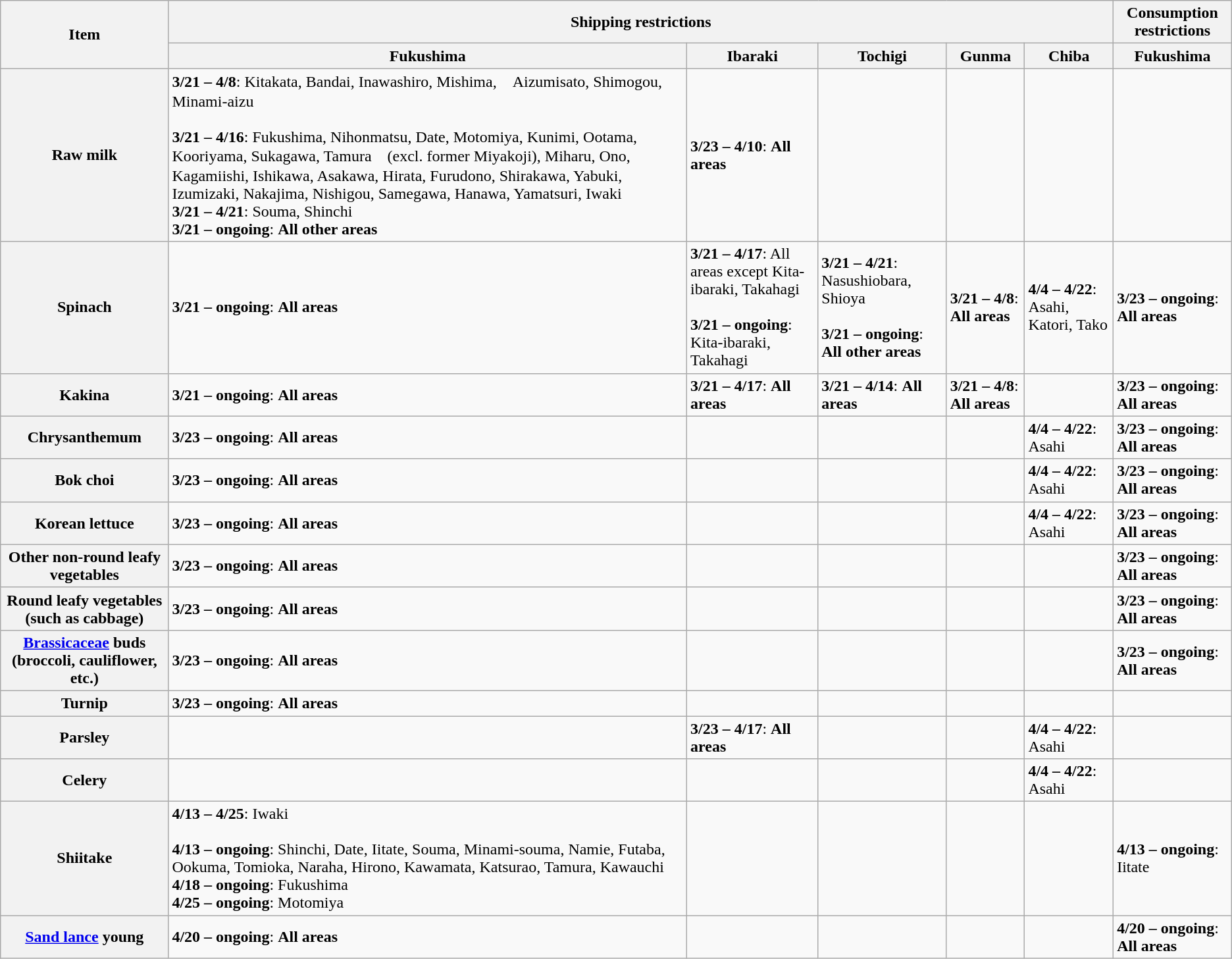<table class="wikitable">
<tr>
<th rowspan="2">Item</th>
<th colspan="5">Shipping restrictions</th>
<th>Consumption restrictions</th>
</tr>
<tr>
<th>Fukushima</th>
<th>Ibaraki</th>
<th>Tochigi</th>
<th>Gunma</th>
<th>Chiba</th>
<th>Fukushima</th>
</tr>
<tr>
<th>Raw milk</th>
<td><strong>3/21 – 4/8</strong>: Kitakata, Bandai, Inawashiro, Mishima,　Aizumisato, Shimogou, Minami-aizu<br><br><strong>3/21 – 4/16</strong>: Fukushima, Nihonmatsu, Date, Motomiya, Kunimi, Ootama, Kooriyama, Sukagawa, Tamura　(excl. former Miyakoji), Miharu, Ono, Kagamiishi, Ishikawa, Asakawa, Hirata, Furudono, Shirakawa, Yabuki, Izumizaki, Nakajima, Nishigou, Samegawa, Hanawa, Yamatsuri, Iwaki<br>
<strong>3/21 – 4/21</strong>: Souma, Shinchi<br>
<strong>3/21 – ongoing</strong>: <strong>All other areas</strong></td>
<td><strong>3/23 – 4/10</strong>: <strong>All areas</strong></td>
<td></td>
<td></td>
<td></td>
<td></td>
</tr>
<tr>
<th>Spinach</th>
<td><strong>3/21 – ongoing</strong>: <strong>All areas</strong></td>
<td><strong>3/21 – 4/17</strong>: All areas except Kita-ibaraki, Takahagi<br><br><strong>3/21 – ongoing</strong>: Kita-ibaraki, Takahagi</td>
<td><strong>3/21 – 4/21</strong>: Nasushiobara, Shioya<br><br><strong>3/21 – ongoing</strong>: <strong>All other areas</strong></td>
<td><strong>3/21 – 4/8</strong>: <strong>All areas</strong></td>
<td><strong>4/4 – 4/22</strong>: Asahi, Katori, Tako</td>
<td><strong>3/23 – ongoing</strong>: <strong>All areas</strong></td>
</tr>
<tr>
<th>Kakina</th>
<td><strong>3/21 – ongoing</strong>: <strong>All areas</strong></td>
<td><strong>3/21 – 4/17</strong>: <strong>All areas</strong></td>
<td><strong>3/21 – 4/14</strong>: <strong>All areas</strong></td>
<td><strong>3/21 – 4/8</strong>: <strong>All areas</strong></td>
<td></td>
<td><strong>3/23 – ongoing</strong>: <strong>All areas</strong></td>
</tr>
<tr>
<th>Chrysanthemum</th>
<td><strong>3/23 – ongoing</strong>: <strong>All areas</strong></td>
<td></td>
<td></td>
<td></td>
<td><strong>4/4 – 4/22</strong>: Asahi</td>
<td><strong>3/23 – ongoing</strong>: <strong>All areas</strong></td>
</tr>
<tr>
<th>Bok choi</th>
<td><strong>3/23 – ongoing</strong>: <strong>All areas</strong></td>
<td></td>
<td></td>
<td></td>
<td><strong>4/4 – 4/22</strong>: Asahi</td>
<td><strong>3/23 – ongoing</strong>: <strong>All areas</strong></td>
</tr>
<tr>
<th>Korean lettuce</th>
<td><strong>3/23 – ongoing</strong>: <strong>All areas</strong></td>
<td></td>
<td></td>
<td></td>
<td><strong>4/4 – 4/22</strong>: Asahi</td>
<td><strong>3/23 – ongoing</strong>: <strong>All areas</strong></td>
</tr>
<tr>
<th>Other non-round leafy vegetables</th>
<td><strong>3/23 – ongoing</strong>: <strong>All areas</strong></td>
<td></td>
<td></td>
<td></td>
<td></td>
<td><strong>3/23 – ongoing</strong>: <strong>All areas</strong></td>
</tr>
<tr>
<th>Round leafy vegetables (such as cabbage)</th>
<td><strong>3/23 – ongoing</strong>: <strong>All areas</strong></td>
<td></td>
<td></td>
<td></td>
<td></td>
<td><strong>3/23 – ongoing</strong>: <strong>All areas</strong></td>
</tr>
<tr>
<th><a href='#'>Brassicaceae</a> buds (broccoli, cauliflower, etc.)</th>
<td><strong>3/23 – ongoing</strong>: <strong>All areas</strong></td>
<td></td>
<td></td>
<td></td>
<td></td>
<td><strong>3/23 – ongoing</strong>: <strong>All areas</strong></td>
</tr>
<tr>
<th>Turnip</th>
<td><strong>3/23 – ongoing</strong>: <strong>All areas</strong></td>
<td></td>
<td></td>
<td></td>
<td></td>
<td></td>
</tr>
<tr>
<th>Parsley</th>
<td></td>
<td><strong>3/23 – 4/17</strong>: <strong>All areas</strong></td>
<td></td>
<td></td>
<td><strong>4/4 – 4/22</strong>: Asahi</td>
<td></td>
</tr>
<tr>
<th>Celery</th>
<td></td>
<td></td>
<td></td>
<td></td>
<td><strong>4/4 – 4/22</strong>: Asahi</td>
<td></td>
</tr>
<tr>
<th>Shiitake</th>
<td><strong>4/13 – 4/25</strong>: Iwaki<br><br><strong>4/13 – ongoing</strong>: Shinchi, Date, Iitate, Souma, Minami-souma, Namie, Futaba, Ookuma, Tomioka, Naraha, Hirono, Kawamata, Katsurao, Tamura, Kawauchi<br>
<strong>4/18 – ongoing</strong>: Fukushima<br>
<strong>4/25 – ongoing</strong>: Motomiya</td>
<td></td>
<td></td>
<td></td>
<td></td>
<td><strong>4/13 – ongoing</strong>: Iitate</td>
</tr>
<tr>
<th><a href='#'>Sand lance</a> young</th>
<td><strong>4/20 – ongoing</strong>: <strong>All areas</strong></td>
<td></td>
<td></td>
<td></td>
<td></td>
<td><strong>4/20 – ongoing</strong>: <strong>All areas</strong></td>
</tr>
</table>
